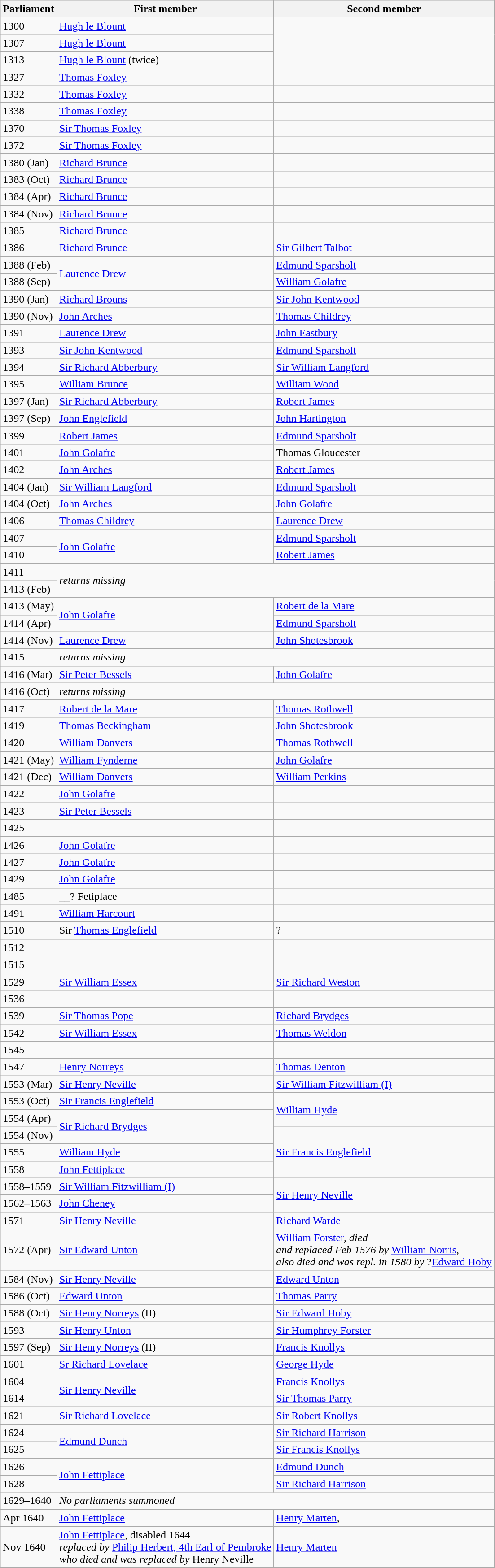<table class="wikitable">
<tr>
<th>Parliament</th>
<th>First member</th>
<th>Second member</th>
</tr>
<tr>
<td>1300</td>
<td><a href='#'>Hugh le Blount</a></td>
</tr>
<tr>
<td>1307</td>
<td><a href='#'>Hugh le Blount</a></td>
</tr>
<tr>
<td>1313</td>
<td><a href='#'>Hugh le Blount</a> (twice)</td>
</tr>
<tr>
<td>1327</td>
<td><a href='#'>Thomas Foxley</a></td>
<td></td>
</tr>
<tr>
<td>1332</td>
<td><a href='#'>Thomas Foxley</a></td>
<td></td>
</tr>
<tr>
<td>1338</td>
<td><a href='#'>Thomas Foxley</a></td>
<td></td>
</tr>
<tr>
<td>1370</td>
<td><a href='#'>Sir Thomas Foxley</a></td>
<td></td>
</tr>
<tr>
<td>1372</td>
<td><a href='#'>Sir Thomas Foxley</a></td>
<td></td>
</tr>
<tr>
<td>1380 (Jan)</td>
<td><a href='#'>Richard Brunce</a></td>
<td></td>
</tr>
<tr>
<td>1383 (Oct)</td>
<td><a href='#'>Richard Brunce</a></td>
<td></td>
</tr>
<tr>
<td>1384 (Apr)</td>
<td><a href='#'>Richard Brunce</a></td>
<td></td>
</tr>
<tr>
<td>1384 (Nov)</td>
<td><a href='#'>Richard Brunce</a></td>
<td></td>
</tr>
<tr>
<td>1385</td>
<td><a href='#'>Richard Brunce</a></td>
<td></td>
</tr>
<tr>
<td>1386</td>
<td><a href='#'>Richard Brunce</a></td>
<td><a href='#'>Sir Gilbert Talbot</a></td>
</tr>
<tr>
<td>1388 (Feb)</td>
<td rowspan=2><a href='#'>Laurence Drew</a></td>
<td><a href='#'>Edmund Sparsholt</a></td>
</tr>
<tr>
<td>1388 (Sep)</td>
<td><a href='#'>William Golafre</a></td>
</tr>
<tr>
<td>1390 (Jan)</td>
<td><a href='#'>Richard Brouns</a></td>
<td><a href='#'>Sir John Kentwood</a></td>
</tr>
<tr>
<td>1390 (Nov)</td>
<td><a href='#'>John Arches</a></td>
<td><a href='#'>Thomas Childrey</a></td>
</tr>
<tr>
<td>1391</td>
<td><a href='#'>Laurence Drew</a></td>
<td><a href='#'>John Eastbury</a></td>
</tr>
<tr>
<td>1393</td>
<td><a href='#'>Sir John Kentwood</a></td>
<td><a href='#'>Edmund Sparsholt</a></td>
</tr>
<tr>
<td>1394</td>
<td><a href='#'>Sir Richard Abberbury</a></td>
<td><a href='#'>Sir William Langford</a></td>
</tr>
<tr>
<td>1395</td>
<td><a href='#'>William Brunce</a></td>
<td><a href='#'>William Wood</a></td>
</tr>
<tr>
<td>1397 (Jan)</td>
<td><a href='#'>Sir Richard Abberbury</a></td>
<td><a href='#'>Robert James</a></td>
</tr>
<tr>
<td>1397 (Sep)</td>
<td><a href='#'>John Englefield</a></td>
<td><a href='#'>John Hartington</a></td>
</tr>
<tr>
<td>1399</td>
<td><a href='#'>Robert James</a></td>
<td><a href='#'>Edmund Sparsholt</a></td>
</tr>
<tr>
<td>1401</td>
<td><a href='#'>John Golafre</a></td>
<td>Thomas Gloucester</td>
</tr>
<tr>
<td>1402</td>
<td><a href='#'>John Arches</a></td>
<td><a href='#'>Robert James</a></td>
</tr>
<tr>
<td>1404 (Jan)</td>
<td><a href='#'>Sir William Langford</a></td>
<td><a href='#'>Edmund Sparsholt</a></td>
</tr>
<tr>
<td>1404 (Oct)</td>
<td><a href='#'>John Arches</a></td>
<td><a href='#'>John Golafre</a></td>
</tr>
<tr>
<td>1406</td>
<td><a href='#'>Thomas Childrey</a></td>
<td><a href='#'>Laurence Drew</a></td>
</tr>
<tr>
<td>1407</td>
<td rowspan=2><a href='#'>John Golafre</a></td>
<td><a href='#'>Edmund Sparsholt</a></td>
</tr>
<tr>
<td>1410</td>
<td><a href='#'>Robert James</a></td>
</tr>
<tr>
<td>1411</td>
<td rowspan=2 colspan=2><em>returns missing</em></td>
</tr>
<tr>
<td>1413 (Feb)</td>
</tr>
<tr>
<td>1413 (May)</td>
<td rowspan=2><a href='#'>John Golafre</a></td>
<td><a href='#'>Robert de la Mare</a></td>
</tr>
<tr>
<td>1414 (Apr)</td>
<td><a href='#'>Edmund Sparsholt</a></td>
</tr>
<tr>
<td>1414 (Nov)</td>
<td><a href='#'>Laurence Drew</a></td>
<td><a href='#'>John Shotesbrook</a></td>
</tr>
<tr>
<td>1415</td>
<td colspan=2><em>returns missing</em></td>
</tr>
<tr>
<td>1416 (Mar)</td>
<td><a href='#'>Sir Peter Bessels</a></td>
<td><a href='#'>John Golafre</a></td>
</tr>
<tr>
<td>1416 (Oct)</td>
<td colspan=2><em>returns missing</em></td>
</tr>
<tr>
<td>1417</td>
<td><a href='#'>Robert de la Mare</a></td>
<td><a href='#'>Thomas Rothwell</a></td>
</tr>
<tr>
<td>1419</td>
<td><a href='#'>Thomas Beckingham</a></td>
<td><a href='#'>John Shotesbrook</a></td>
</tr>
<tr>
<td>1420</td>
<td><a href='#'>William Danvers</a></td>
<td><a href='#'>Thomas Rothwell</a></td>
</tr>
<tr>
<td>1421 (May)</td>
<td><a href='#'>William Fynderne</a></td>
<td><a href='#'>John Golafre</a></td>
</tr>
<tr>
<td>1421 (Dec)</td>
<td><a href='#'>William Danvers</a></td>
<td><a href='#'>William Perkins</a></td>
</tr>
<tr>
<td>1422</td>
<td><a href='#'>John Golafre</a></td>
<td></td>
</tr>
<tr>
<td>1423</td>
<td><a href='#'>Sir Peter Bessels</a></td>
<td></td>
</tr>
<tr>
<td>1425</td>
<td></td>
</tr>
<tr>
<td>1426</td>
<td><a href='#'>John Golafre</a></td>
<td></td>
</tr>
<tr>
<td>1427</td>
<td><a href='#'>John Golafre</a></td>
<td></td>
</tr>
<tr>
<td>1429</td>
<td><a href='#'>John Golafre</a></td>
<td></td>
</tr>
<tr>
<td>1485</td>
<td>__? Fetiplace</td>
<td></td>
</tr>
<tr>
<td>1491</td>
<td><a href='#'>William Harcourt</a></td>
<td></td>
</tr>
<tr>
<td>1510</td>
<td>Sir <a href='#'>Thomas Englefield</a></td>
<td>?</td>
</tr>
<tr>
<td>1512</td>
<td></td>
</tr>
<tr>
<td>1515</td>
<td></td>
</tr>
<tr>
<td>1529</td>
<td><a href='#'>Sir William Essex</a></td>
<td><a href='#'>Sir Richard Weston</a></td>
</tr>
<tr>
<td>1536</td>
<td></td>
</tr>
<tr>
<td>1539</td>
<td><a href='#'>Sir Thomas Pope</a></td>
<td><a href='#'>Richard Brydges</a></td>
</tr>
<tr>
<td>1542</td>
<td><a href='#'>Sir William Essex</a></td>
<td><a href='#'>Thomas Weldon</a></td>
</tr>
<tr>
<td>1545</td>
<td></td>
</tr>
<tr>
<td>1547</td>
<td><a href='#'>Henry Norreys</a></td>
<td><a href='#'>Thomas Denton</a></td>
</tr>
<tr>
<td>1553 (Mar)</td>
<td><a href='#'>Sir Henry Neville</a></td>
<td><a href='#'>Sir William Fitzwilliam (I)</a></td>
</tr>
<tr>
<td>1553 (Oct)</td>
<td><a href='#'>Sir Francis Englefield</a></td>
<td rowspan=2><a href='#'>William Hyde</a></td>
</tr>
<tr>
<td>1554 (Apr)</td>
<td rowspan=2><a href='#'>Sir Richard Brydges</a></td>
</tr>
<tr>
<td>1554 (Nov)</td>
<td rowspan=3><a href='#'>Sir Francis Englefield</a></td>
</tr>
<tr>
<td>1555</td>
<td><a href='#'>William Hyde</a></td>
</tr>
<tr>
<td>1558</td>
<td><a href='#'>John Fettiplace</a></td>
</tr>
<tr>
<td>1558–1559</td>
<td><a href='#'>Sir William Fitzwilliam (I)</a></td>
<td rowspan=2><a href='#'>Sir Henry Neville</a></td>
</tr>
<tr>
<td>1562–1563</td>
<td><a href='#'>John Cheney</a></td>
</tr>
<tr>
<td>1571</td>
<td><a href='#'>Sir Henry Neville</a></td>
<td><a href='#'>Richard Warde</a></td>
</tr>
<tr>
<td>1572 (Apr)</td>
<td><a href='#'>Sir Edward Unton</a></td>
<td><a href='#'>William Forster</a>, <em>died <br>and replaced Feb 1576 by</em> <a href='#'>William Norris</a>, <em><br> also died and was repl. in 1580 by</em> ?<a href='#'>Edward Hoby</a></td>
</tr>
<tr>
<td>1584 (Nov)</td>
<td><a href='#'>Sir Henry Neville</a></td>
<td><a href='#'>Edward Unton</a></td>
</tr>
<tr>
<td>1586 (Oct)</td>
<td><a href='#'>Edward Unton</a></td>
<td><a href='#'>Thomas Parry</a></td>
</tr>
<tr>
<td>1588 (Oct)</td>
<td><a href='#'>Sir Henry Norreys</a> (II)</td>
<td><a href='#'>Sir Edward Hoby</a></td>
</tr>
<tr>
<td>1593</td>
<td><a href='#'>Sir Henry Unton</a></td>
<td><a href='#'>Sir Humphrey Forster</a></td>
</tr>
<tr>
<td>1597 (Sep)</td>
<td><a href='#'>Sir Henry Norreys</a> (II)</td>
<td><a href='#'>Francis Knollys</a></td>
</tr>
<tr>
<td>1601</td>
<td><a href='#'>Sr Richard Lovelace</a></td>
<td><a href='#'>George Hyde</a></td>
</tr>
<tr>
<td>1604</td>
<td rowspan=2><a href='#'>Sir Henry Neville</a></td>
<td><a href='#'>Francis Knollys</a></td>
</tr>
<tr>
<td>1614</td>
<td><a href='#'>Sir Thomas Parry</a></td>
</tr>
<tr>
<td>1621</td>
<td><a href='#'>Sir Richard Lovelace</a></td>
<td><a href='#'>Sir Robert Knollys</a></td>
</tr>
<tr>
<td>1624</td>
<td rowspan=2><a href='#'>Edmund Dunch</a></td>
<td><a href='#'>Sir Richard Harrison</a></td>
</tr>
<tr>
<td>1625</td>
<td><a href='#'>Sir Francis Knollys</a></td>
</tr>
<tr>
<td>1626</td>
<td rowspan=2><a href='#'>John Fettiplace</a></td>
<td><a href='#'>Edmund Dunch</a></td>
</tr>
<tr>
<td>1628</td>
<td><a href='#'>Sir Richard Harrison</a></td>
</tr>
<tr>
<td>1629–1640</td>
<td colspan = "2"><em>No parliaments summoned</em></td>
</tr>
<tr>
<td>Apr 1640</td>
<td><a href='#'>John Fettiplace</a></td>
<td><a href='#'>Henry Marten</a>,</td>
</tr>
<tr>
<td>Nov 1640</td>
<td><a href='#'>John Fettiplace</a>, disabled 1644 <br><em>replaced by</em> <a href='#'>Philip Herbert, 4th Earl of Pembroke</a> <br> <em>who died and was replaced by</em> Henry Neville</td>
<td><a href='#'>Henry Marten</a></td>
</tr>
</table>
